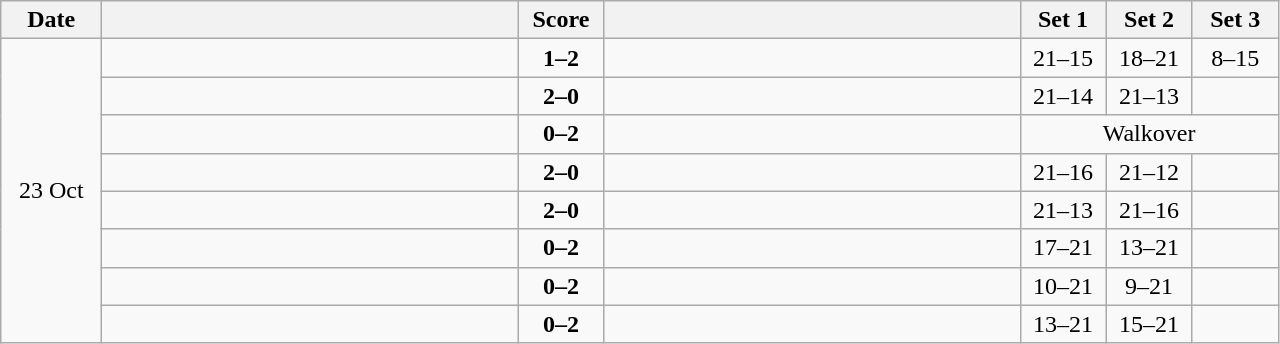<table class="wikitable" style="text-align: center;">
<tr>
<th width="60">Date</th>
<th align="right" width="270"></th>
<th width="50">Score</th>
<th align="left" width="270"></th>
<th width="50">Set 1</th>
<th width="50">Set 2</th>
<th width="50">Set 3</th>
</tr>
<tr>
<td rowspan=8>23 Oct</td>
<td align=left></td>
<td align=center><strong>1–2</strong></td>
<td align=left><strong></strong></td>
<td>21–15</td>
<td>18–21</td>
<td>8–15</td>
</tr>
<tr>
<td align=left><strong></strong></td>
<td align=center><strong>2–0</strong></td>
<td align=left></td>
<td>21–14</td>
<td>21–13</td>
<td></td>
</tr>
<tr>
<td align=left></td>
<td align=center><strong>0–2</strong></td>
<td align=left><strong></strong></td>
<td colspan=3>Walkover</td>
</tr>
<tr>
<td align=left><strong></strong></td>
<td align=center><strong>2–0</strong></td>
<td align=left></td>
<td>21–16</td>
<td>21–12</td>
<td></td>
</tr>
<tr>
<td align=left><strong></strong></td>
<td align=center><strong>2–0</strong></td>
<td align=left></td>
<td>21–13</td>
<td>21–16</td>
<td></td>
</tr>
<tr>
<td align=left></td>
<td align=center><strong>0–2</strong></td>
<td align=left><strong></strong></td>
<td>17–21</td>
<td>13–21</td>
<td></td>
</tr>
<tr>
<td align=left></td>
<td align=center><strong>0–2</strong></td>
<td align=left><strong></strong></td>
<td>10–21</td>
<td>9–21</td>
<td></td>
</tr>
<tr>
<td align=left></td>
<td align=center><strong>0–2</strong></td>
<td align=left><strong></strong></td>
<td>13–21</td>
<td>15–21</td>
<td></td>
</tr>
</table>
